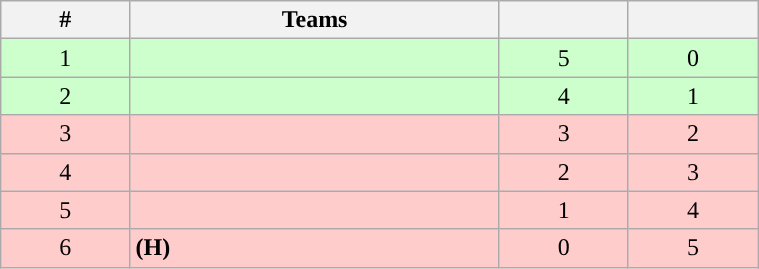<table class="wikitable" width="40%" style="text-align:center;">
<tr>
<th width="7%">#</th>
<th width="20%">Teams</th>
<th width="7%"></th>
<th width="7%"></th>
</tr>
<tr bgcolor="#cfc">
<td>1</td>
<td align="left"></td>
<td>5</td>
<td>0</td>
</tr>
<tr bgcolor="#cfc">
<td>2</td>
<td align="left"></td>
<td>4</td>
<td>1</td>
</tr>
<tr bgcolor=#fcc>
<td>3</td>
<td align="left"></td>
<td>3</td>
<td>2</td>
</tr>
<tr bgcolor=#fcc>
<td>4</td>
<td align="left"></td>
<td>2</td>
<td>3</td>
</tr>
<tr bgcolor=#fcc>
<td>5</td>
<td align="left"></td>
<td>1</td>
<td>4</td>
</tr>
<tr bgcolor=#fcc>
<td>6</td>
<td align="left"> <strong>(H)</strong></td>
<td>0</td>
<td>5</td>
</tr>
</table>
